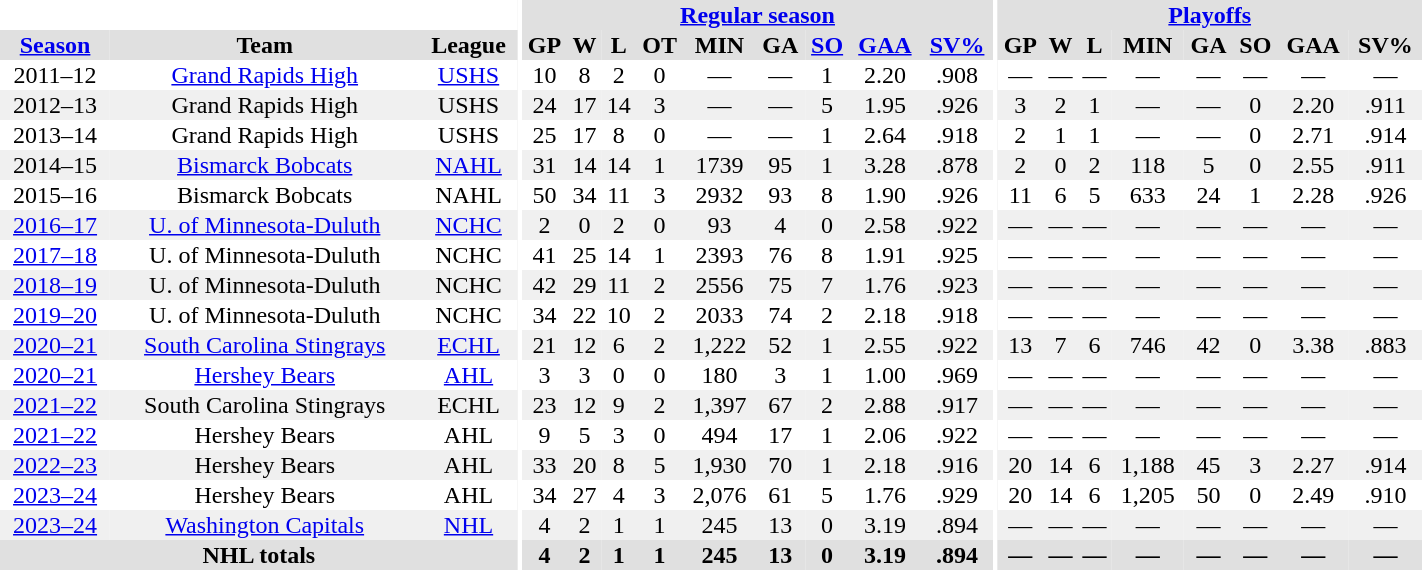<table border="0" cellpadding="1" cellspacing="0" style="text-align:center; width:75%">
<tr bgcolor="#e0e0e0">
<th colspan="3" bgcolor="#ffffff"></th>
<th rowspan="99" bgcolor="#ffffff"></th>
<th colspan="9" bgcolor="#e0e0e0"><a href='#'>Regular season</a></th>
<th rowspan="99" bgcolor="#ffffff"></th>
<th colspan="8" bgcolor="#e0e0e0"><a href='#'>Playoffs</a></th>
</tr>
<tr bgcolor="#e0e0e0">
<th><a href='#'>Season</a></th>
<th>Team</th>
<th>League</th>
<th>GP</th>
<th>W</th>
<th>L</th>
<th>OT</th>
<th>MIN</th>
<th>GA</th>
<th><a href='#'>SO</a></th>
<th><a href='#'>GAA</a></th>
<th><a href='#'>SV%</a></th>
<th>GP</th>
<th>W</th>
<th>L</th>
<th>MIN</th>
<th>GA</th>
<th>SO</th>
<th>GAA</th>
<th>SV%</th>
</tr>
<tr>
<td>2011–12</td>
<td><a href='#'>Grand Rapids High</a></td>
<td><a href='#'>USHS</a></td>
<td>10</td>
<td>8</td>
<td>2</td>
<td>0</td>
<td>—</td>
<td>—</td>
<td>1</td>
<td>2.20</td>
<td>.908</td>
<td>—</td>
<td>—</td>
<td>—</td>
<td>—</td>
<td>—</td>
<td>—</td>
<td>—</td>
<td>—</td>
</tr>
<tr bgcolor="#f0f0f0">
<td>2012–13</td>
<td>Grand Rapids High</td>
<td>USHS</td>
<td>24</td>
<td>17</td>
<td>14</td>
<td>3</td>
<td>—</td>
<td>—</td>
<td>5</td>
<td>1.95</td>
<td>.926</td>
<td>3</td>
<td>2</td>
<td>1</td>
<td>—</td>
<td>—</td>
<td>0</td>
<td>2.20</td>
<td>.911</td>
</tr>
<tr>
<td>2013–14</td>
<td>Grand Rapids High</td>
<td>USHS</td>
<td>25</td>
<td>17</td>
<td>8</td>
<td>0</td>
<td>—</td>
<td>—</td>
<td>1</td>
<td>2.64</td>
<td>.918</td>
<td>2</td>
<td>1</td>
<td>1</td>
<td>—</td>
<td>—</td>
<td>0</td>
<td>2.71</td>
<td>.914</td>
</tr>
<tr bgcolor="#f0f0f0">
<td>2014–15</td>
<td><a href='#'>Bismarck Bobcats</a></td>
<td><a href='#'>NAHL</a></td>
<td>31</td>
<td>14</td>
<td>14</td>
<td>1</td>
<td>1739</td>
<td>95</td>
<td>1</td>
<td>3.28</td>
<td>.878</td>
<td>2</td>
<td>0</td>
<td>2</td>
<td>118</td>
<td>5</td>
<td>0</td>
<td>2.55</td>
<td>.911</td>
</tr>
<tr>
<td>2015–16</td>
<td>Bismarck Bobcats</td>
<td>NAHL</td>
<td>50</td>
<td>34</td>
<td>11</td>
<td>3</td>
<td>2932</td>
<td>93</td>
<td>8</td>
<td>1.90</td>
<td>.926</td>
<td>11</td>
<td>6</td>
<td>5</td>
<td>633</td>
<td>24</td>
<td>1</td>
<td>2.28</td>
<td>.926</td>
</tr>
<tr bgcolor="#f0f0f0">
<td><a href='#'>2016–17</a></td>
<td><a href='#'>U. of Minnesota-Duluth</a></td>
<td><a href='#'>NCHC</a></td>
<td>2</td>
<td>0</td>
<td>2</td>
<td>0</td>
<td>93</td>
<td>4</td>
<td>0</td>
<td>2.58</td>
<td>.922</td>
<td>—</td>
<td>—</td>
<td>—</td>
<td>—</td>
<td>—</td>
<td>—</td>
<td>—</td>
<td>—</td>
</tr>
<tr>
<td><a href='#'>2017–18</a></td>
<td>U. of Minnesota-Duluth</td>
<td>NCHC</td>
<td>41</td>
<td>25</td>
<td>14</td>
<td>1</td>
<td>2393</td>
<td>76</td>
<td>8</td>
<td>1.91</td>
<td>.925</td>
<td>—</td>
<td>—</td>
<td>—</td>
<td>—</td>
<td>—</td>
<td>—</td>
<td>—</td>
<td>—</td>
</tr>
<tr bgcolor="#f0f0f0">
<td><a href='#'>2018–19</a></td>
<td>U. of Minnesota-Duluth</td>
<td>NCHC</td>
<td>42</td>
<td>29</td>
<td>11</td>
<td>2</td>
<td>2556</td>
<td>75</td>
<td>7</td>
<td>1.76</td>
<td>.923</td>
<td>—</td>
<td>—</td>
<td>—</td>
<td>—</td>
<td>—</td>
<td>—</td>
<td>—</td>
<td>—</td>
</tr>
<tr>
<td><a href='#'>2019–20</a></td>
<td>U. of Minnesota-Duluth</td>
<td>NCHC</td>
<td>34</td>
<td>22</td>
<td>10</td>
<td>2</td>
<td>2033</td>
<td>74</td>
<td>2</td>
<td>2.18</td>
<td>.918</td>
<td>—</td>
<td>—</td>
<td>—</td>
<td>—</td>
<td>—</td>
<td>—</td>
<td>—</td>
<td>—</td>
</tr>
<tr bgcolor="#f0f0f0">
<td><a href='#'>2020–21</a></td>
<td><a href='#'>South Carolina Stingrays</a></td>
<td><a href='#'>ECHL</a></td>
<td>21</td>
<td>12</td>
<td>6</td>
<td>2</td>
<td>1,222</td>
<td>52</td>
<td>1</td>
<td>2.55</td>
<td>.922</td>
<td>13</td>
<td>7</td>
<td>6</td>
<td>746</td>
<td>42</td>
<td>0</td>
<td>3.38</td>
<td>.883</td>
</tr>
<tr>
<td><a href='#'>2020–21</a></td>
<td><a href='#'>Hershey Bears</a></td>
<td><a href='#'>AHL</a></td>
<td>3</td>
<td>3</td>
<td>0</td>
<td>0</td>
<td>180</td>
<td>3</td>
<td>1</td>
<td>1.00</td>
<td>.969</td>
<td>—</td>
<td>—</td>
<td>—</td>
<td>—</td>
<td>—</td>
<td>—</td>
<td>—</td>
<td>—</td>
</tr>
<tr bgcolor="#f0f0f0">
<td><a href='#'>2021–22</a></td>
<td>South Carolina Stingrays</td>
<td>ECHL</td>
<td>23</td>
<td>12</td>
<td>9</td>
<td>2</td>
<td>1,397</td>
<td>67</td>
<td>2</td>
<td>2.88</td>
<td>.917</td>
<td>—</td>
<td>—</td>
<td>—</td>
<td>—</td>
<td>—</td>
<td>—</td>
<td>—</td>
<td>—</td>
</tr>
<tr>
<td><a href='#'>2021–22</a></td>
<td>Hershey Bears</td>
<td>AHL</td>
<td>9</td>
<td>5</td>
<td>3</td>
<td>0</td>
<td>494</td>
<td>17</td>
<td>1</td>
<td>2.06</td>
<td>.922</td>
<td>—</td>
<td>—</td>
<td>—</td>
<td>—</td>
<td>—</td>
<td>—</td>
<td>—</td>
<td>—</td>
</tr>
<tr bgcolor="#f0f0f0">
<td><a href='#'>2022–23</a></td>
<td>Hershey Bears</td>
<td>AHL</td>
<td>33</td>
<td>20</td>
<td>8</td>
<td>5</td>
<td>1,930</td>
<td>70</td>
<td>1</td>
<td>2.18</td>
<td>.916</td>
<td>20</td>
<td>14</td>
<td>6</td>
<td>1,188</td>
<td>45</td>
<td>3</td>
<td>2.27</td>
<td>.914</td>
</tr>
<tr>
<td><a href='#'>2023–24</a></td>
<td>Hershey Bears</td>
<td>AHL</td>
<td>34</td>
<td>27</td>
<td>4</td>
<td>3</td>
<td>2,076</td>
<td>61</td>
<td>5</td>
<td>1.76</td>
<td>.929</td>
<td>20</td>
<td>14</td>
<td>6</td>
<td>1,205</td>
<td>50</td>
<td>0</td>
<td>2.49</td>
<td>.910</td>
</tr>
<tr bgcolor="#f0f0f0">
<td><a href='#'>2023–24</a></td>
<td><a href='#'>Washington Capitals</a></td>
<td><a href='#'>NHL</a></td>
<td>4</td>
<td>2</td>
<td>1</td>
<td>1</td>
<td>245</td>
<td>13</td>
<td>0</td>
<td>3.19</td>
<td>.894</td>
<td>—</td>
<td>—</td>
<td>—</td>
<td>—</td>
<td>—</td>
<td>—</td>
<td>—</td>
<td>—</td>
</tr>
<tr bgcolor="#e0e0e0">
<th colspan="3">NHL totals</th>
<th>4</th>
<th>2</th>
<th>1</th>
<th>1</th>
<th>245</th>
<th>13</th>
<th>0</th>
<th>3.19</th>
<th>.894</th>
<th>—</th>
<th>—</th>
<th>—</th>
<th>—</th>
<th>—</th>
<th>—</th>
<th>—</th>
<th>—</th>
</tr>
</table>
